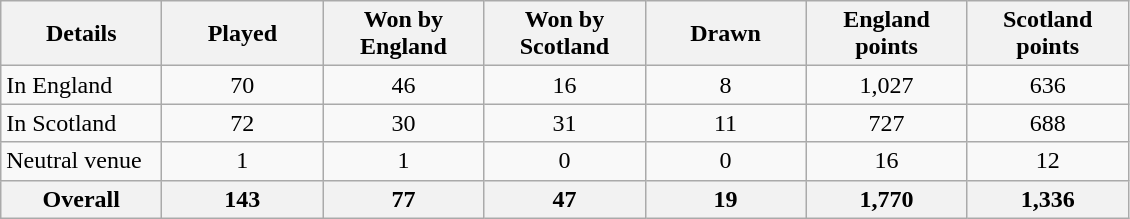<table class="wikitable sortable">
<tr>
<th width="100">Details</th>
<th width="100">Played</th>
<th width="100">Won by<br>England</th>
<th width="100">Won by<br>Scotland</th>
<th width="100">Drawn</th>
<th width="100">England points</th>
<th width="100">Scotland points</th>
</tr>
<tr>
<td>In England</td>
<td align=center>70</td>
<td align=center>46</td>
<td align=center>16</td>
<td align=center>8</td>
<td align=center>1,027</td>
<td align=center>636</td>
</tr>
<tr>
<td>In Scotland</td>
<td align=center>72</td>
<td align=center>30</td>
<td align=center>31</td>
<td align=center>11</td>
<td align=center>727</td>
<td align=center>688</td>
</tr>
<tr>
<td>Neutral venue</td>
<td align=center>1</td>
<td align=center>1</td>
<td align=center>0</td>
<td align=center>0</td>
<td align=center>16</td>
<td align=center>12</td>
</tr>
<tr class="sortbottom">
<th align=center>Overall</th>
<th align=center>143</th>
<th align=center>77</th>
<th align=center>47</th>
<th align=center>19</th>
<th align=center>1,770</th>
<th align=center>1,336</th>
</tr>
</table>
